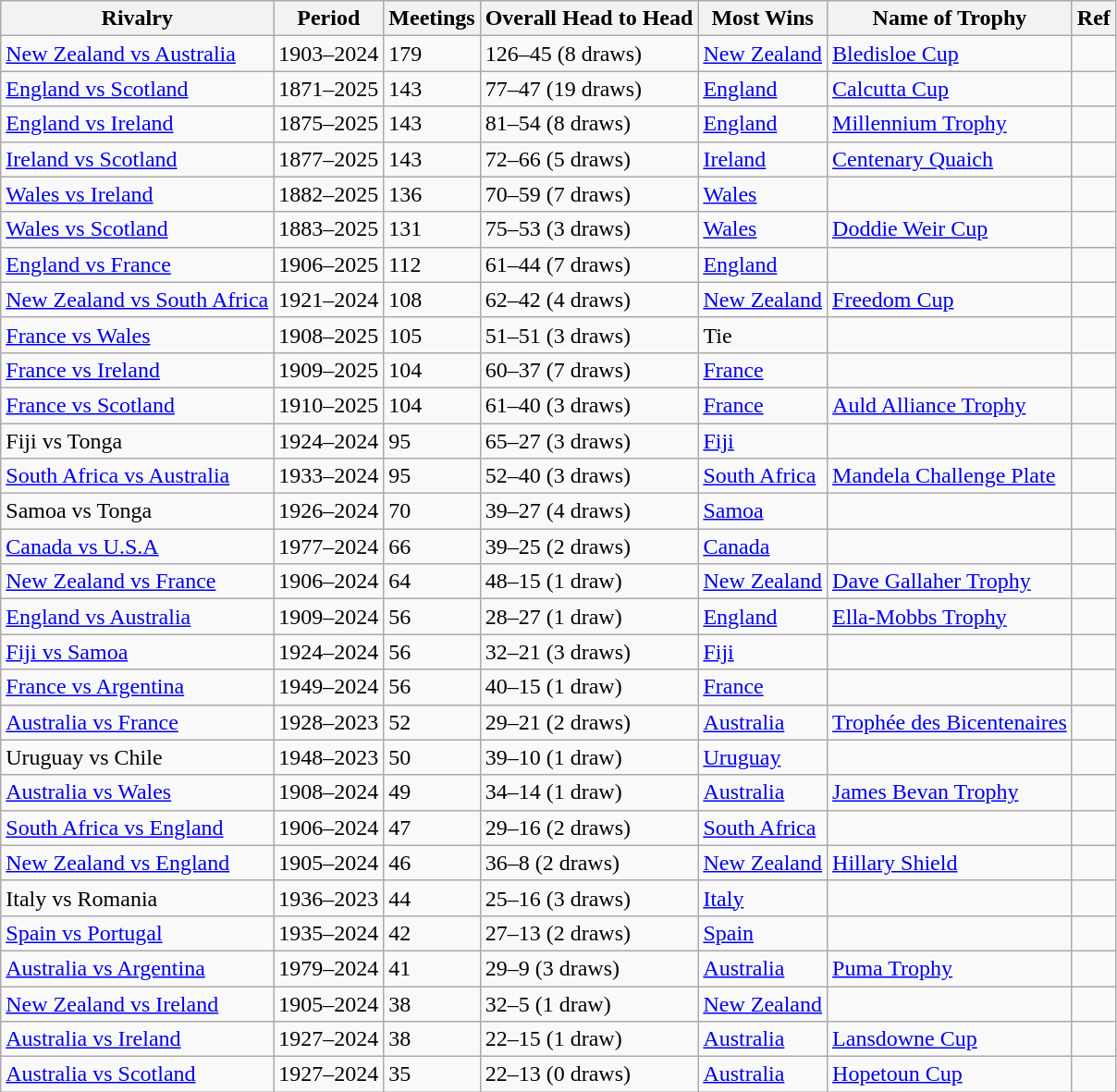<table class="wikitable sortable">
<tr>
<th>Rivalry</th>
<th>Period</th>
<th>Meetings</th>
<th>Overall Head to Head</th>
<th>Most Wins</th>
<th>Name of Trophy</th>
<th>Ref</th>
</tr>
<tr>
<td><a href='#'>New Zealand vs Australia</a></td>
<td>1903–2024</td>
<td>179</td>
<td>126–45 (8 draws)</td>
<td><a href='#'>New Zealand</a></td>
<td><a href='#'>Bledisloe Cup</a></td>
<td></td>
</tr>
<tr>
<td><a href='#'>England vs Scotland</a></td>
<td>1871–2025</td>
<td>143</td>
<td>77–47 (19 draws)</td>
<td><a href='#'>England</a></td>
<td><a href='#'>Calcutta Cup</a></td>
<td></td>
</tr>
<tr>
<td><a href='#'>England vs Ireland</a></td>
<td>1875–2025</td>
<td>143</td>
<td>81–54 (8 draws)</td>
<td><a href='#'>England</a></td>
<td><a href='#'>Millennium Trophy</a></td>
<td></td>
</tr>
<tr>
<td><a href='#'>Ireland vs Scotland</a></td>
<td>1877–2025</td>
<td>143</td>
<td>72–66 (5 draws)</td>
<td><a href='#'>Ireland</a></td>
<td><a href='#'>Centenary Quaich</a></td>
<td></td>
</tr>
<tr>
<td><a href='#'>Wales vs Ireland</a></td>
<td>1882–2025</td>
<td>136</td>
<td>70–59 (7 draws)</td>
<td><a href='#'>Wales</a></td>
<td></td>
<td></td>
</tr>
<tr>
<td><a href='#'>Wales vs Scotland</a></td>
<td>1883–2025</td>
<td>131</td>
<td>75–53 (3 draws)</td>
<td><a href='#'>Wales</a></td>
<td><a href='#'>Doddie Weir Cup</a></td>
<td></td>
</tr>
<tr>
<td><a href='#'>England vs France</a></td>
<td>1906–2025</td>
<td>112</td>
<td>61–44 (7 draws)</td>
<td><a href='#'>England</a></td>
<td></td>
<td></td>
</tr>
<tr>
<td><a href='#'>New Zealand vs South Africa</a></td>
<td>1921–2024</td>
<td>108</td>
<td>62–42 (4 draws)</td>
<td><a href='#'>New Zealand</a></td>
<td><a href='#'>Freedom Cup</a></td>
<td></td>
</tr>
<tr>
<td><a href='#'>France vs Wales</a></td>
<td>1908–2025</td>
<td>105</td>
<td>51–51 (3 draws)</td>
<td>Tie</td>
<td></td>
<td></td>
</tr>
<tr>
<td><a href='#'>France vs Ireland</a></td>
<td>1909–2025</td>
<td>104</td>
<td>60–37 (7 draws)</td>
<td><a href='#'>France</a></td>
<td></td>
<td></td>
</tr>
<tr>
<td><a href='#'>France vs Scotland</a></td>
<td>1910–2025</td>
<td>104</td>
<td>61–40 (3 draws)</td>
<td><a href='#'>France</a></td>
<td><a href='#'>Auld Alliance Trophy</a></td>
<td></td>
</tr>
<tr>
<td>Fiji vs Tonga</td>
<td>1924–2024</td>
<td>95</td>
<td>65–27 (3 draws)</td>
<td><a href='#'>Fiji</a></td>
<td></td>
<td></td>
</tr>
<tr>
<td><a href='#'>South Africa vs Australia</a></td>
<td>1933–2024</td>
<td>95</td>
<td>52–40 (3 draws)</td>
<td><a href='#'>South Africa</a></td>
<td><a href='#'>Mandela Challenge Plate</a></td>
<td></td>
</tr>
<tr>
<td>Samoa vs Tonga</td>
<td>1926–2024</td>
<td>70</td>
<td>39–27 (4 draws)</td>
<td><a href='#'>Samoa</a></td>
<td></td>
<td></td>
</tr>
<tr>
<td><a href='#'>Canada vs U.S.A</a></td>
<td>1977–2024</td>
<td>66</td>
<td>39–25 (2 draws)</td>
<td><a href='#'>Canada</a></td>
<td></td>
<td></td>
</tr>
<tr>
<td><a href='#'>New Zealand vs France</a></td>
<td>1906–2024</td>
<td>64</td>
<td>48–15 (1 draw)</td>
<td><a href='#'>New Zealand</a></td>
<td><a href='#'>Dave Gallaher Trophy</a></td>
<td></td>
</tr>
<tr>
<td><a href='#'>England vs Australia</a></td>
<td>1909–2024</td>
<td>56</td>
<td>28–27 (1 draw)</td>
<td><a href='#'>England</a></td>
<td><a href='#'>Ella-Mobbs Trophy</a></td>
<td></td>
</tr>
<tr>
<td><a href='#'>Fiji vs Samoa</a></td>
<td>1924–2024</td>
<td>56</td>
<td>32–21 (3 draws)</td>
<td><a href='#'>Fiji</a></td>
<td></td>
<td></td>
</tr>
<tr>
<td><a href='#'>France vs Argentina</a></td>
<td>1949–2024</td>
<td>56</td>
<td>40–15 (1 draw)</td>
<td><a href='#'>France</a></td>
<td></td>
<td></td>
</tr>
<tr>
<td><a href='#'>Australia vs France</a></td>
<td>1928–2023</td>
<td>52</td>
<td>29–21 (2 draws)</td>
<td><a href='#'>Australia</a></td>
<td><a href='#'>Trophée des Bicentenaires</a></td>
<td></td>
</tr>
<tr>
<td>Uruguay vs Chile</td>
<td>1948–2023</td>
<td>50</td>
<td>39–10 (1 draw)</td>
<td><a href='#'>Uruguay</a></td>
<td></td>
<td></td>
</tr>
<tr>
<td><a href='#'>Australia vs Wales</a></td>
<td>1908–2024</td>
<td>49</td>
<td>34–14 (1 draw)</td>
<td><a href='#'>Australia</a></td>
<td><a href='#'>James Bevan Trophy</a></td>
<td></td>
</tr>
<tr>
<td><a href='#'>South Africa vs England</a></td>
<td>1906–2024</td>
<td>47</td>
<td>29–16 (2 draws)</td>
<td><a href='#'>South Africa</a></td>
<td></td>
<td></td>
</tr>
<tr>
<td><a href='#'>New Zealand vs England</a></td>
<td>1905–2024</td>
<td>46</td>
<td>36–8 (2 draws)</td>
<td><a href='#'>New Zealand</a></td>
<td><a href='#'>Hillary Shield</a></td>
<td></td>
</tr>
<tr>
<td>Italy vs Romania</td>
<td>1936–2023</td>
<td>44</td>
<td>25–16 (3 draws)</td>
<td><a href='#'>Italy</a></td>
<td></td>
<td></td>
</tr>
<tr>
<td><a href='#'>Spain vs Portugal</a></td>
<td>1935–2024</td>
<td>42</td>
<td>27–13 (2 draws)</td>
<td><a href='#'>Spain</a></td>
<td></td>
<td></td>
</tr>
<tr>
<td><a href='#'>Australia vs Argentina</a></td>
<td>1979–2024</td>
<td>41</td>
<td>29–9 (3 draws)</td>
<td><a href='#'>Australia</a></td>
<td><a href='#'>Puma Trophy</a></td>
<td></td>
</tr>
<tr>
<td><a href='#'>New Zealand vs Ireland</a></td>
<td>1905–2024</td>
<td>38</td>
<td>32–5 (1 draw)</td>
<td><a href='#'>New Zealand</a></td>
<td></td>
<td></td>
</tr>
<tr>
<td><a href='#'>Australia vs Ireland</a></td>
<td>1927–2024</td>
<td>38</td>
<td>22–15 (1 draw)</td>
<td><a href='#'>Australia</a></td>
<td><a href='#'>Lansdowne Cup</a></td>
<td></td>
</tr>
<tr>
<td><a href='#'>Australia vs Scotland</a></td>
<td>1927–2024</td>
<td>35</td>
<td>22–13 (0 draws)</td>
<td><a href='#'>Australia</a></td>
<td><a href='#'>Hopetoun Cup</a></td>
<td></td>
</tr>
</table>
